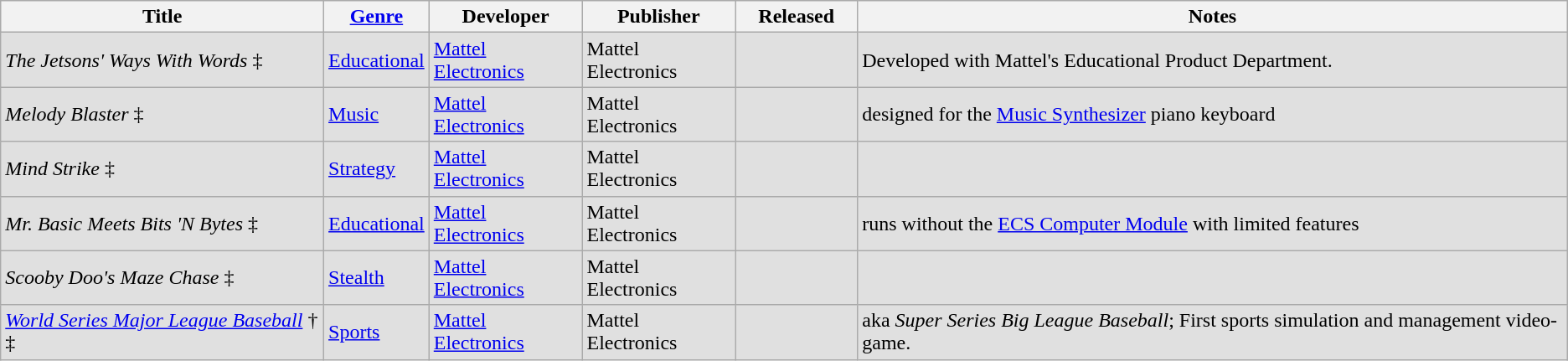<table class="wikitable sortable plainrowheaders" style="text-align:left;">
<tr>
<th style="min-width: 120px;">Title</th>
<th><a href='#'>Genre</a></th>
<th style="min-width: 75px;">Developer</th>
<th style="min-width: 75px;">Publisher</th>
<th style="min-width: 90px;">Released</th>
<th style="min-width: 150px;">Notes</th>
</tr>
<tr style="background:#e0e0e0">
<td><em>The Jetsons' Ways With Words</em> ‡</td>
<td><a href='#'>Educational</a></td>
<td><a href='#'>Mattel Electronics</a></td>
<td>Mattel Electronics</td>
<td></td>
<td>Developed with Mattel's Educational Product Department.</td>
</tr>
<tr style="background:#e0e0e0">
<td scope="row"><em>Melody Blaster</em> ‡</td>
<td><a href='#'>Music</a></td>
<td><a href='#'>Mattel Electronics</a></td>
<td>Mattel Electronics</td>
<td></td>
<td style="text-align:left;">designed for the <a href='#'>Music Synthesizer</a> piano keyboard</td>
</tr>
<tr style="background:#e0e0e0">
<td scope="row"><em>Mind Strike</em> ‡</td>
<td><a href='#'>Strategy</a></td>
<td><a href='#'>Mattel Electronics</a></td>
<td>Mattel Electronics</td>
<td></td>
<td></td>
</tr>
<tr style="background:#e0e0e0">
<td scope="row"><em>Mr. Basic Meets Bits 'N Bytes</em> ‡</td>
<td><a href='#'>Educational</a></td>
<td><a href='#'>Mattel Electronics</a></td>
<td>Mattel Electronics</td>
<td></td>
<td style="text-align:left;">runs without the <a href='#'>ECS Computer Module</a> with limited features</td>
</tr>
<tr style="background:#e0e0e0">
<td scope="row"><em>Scooby Doo's Maze Chase</em> ‡</td>
<td><a href='#'>Stealth</a></td>
<td><a href='#'>Mattel Electronics</a></td>
<td>Mattel Electronics</td>
<td></td>
<td></td>
</tr>
<tr style="background:#e0e0e0">
<td scope="row"><em><a href='#'>World Series Major League Baseball</a></em> † ‡</td>
<td><a href='#'>Sports</a></td>
<td><a href='#'>Mattel Electronics</a></td>
<td>Mattel Electronics</td>
<td></td>
<td style="text-align:left;">aka <em>Super Series Big League Baseball</em>; First sports simulation and management video-game.</td>
</tr>
</table>
